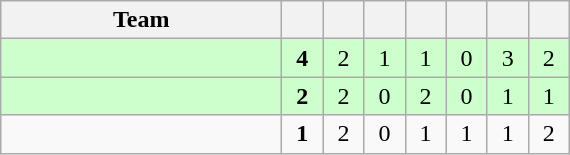<table class="wikitable" style="text-align: center;">
<tr>
<th width=180>Team</th>
<th width=20></th>
<th width=20></th>
<th width=20></th>
<th width=20></th>
<th width=20></th>
<th width=20></th>
<th width=20></th>
</tr>
<tr bgcolor=ccffcc>
<td align=left></td>
<td><strong>4</strong></td>
<td>2</td>
<td>1</td>
<td>1</td>
<td>0</td>
<td>3</td>
<td>2</td>
</tr>
<tr bgcolor=ccffcc>
<td align=left></td>
<td><strong>2</strong></td>
<td>2</td>
<td>0</td>
<td>2</td>
<td>0</td>
<td>1</td>
<td>1</td>
</tr>
<tr>
<td align=left></td>
<td><strong>1</strong></td>
<td>2</td>
<td>0</td>
<td>1</td>
<td>1</td>
<td>1</td>
<td>2</td>
</tr>
</table>
